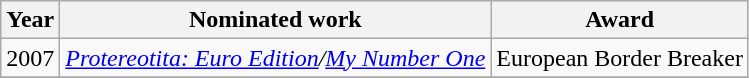<table class="wikitable">
<tr>
<th>Year</th>
<th>Nominated work</th>
<th>Award</th>
</tr>
<tr>
<td>2007</td>
<td><em><a href='#'>Protereotita: Euro Edition</a>/<a href='#'>My Number One</a></em></td>
<td>European Border Breaker</td>
</tr>
<tr>
</tr>
</table>
